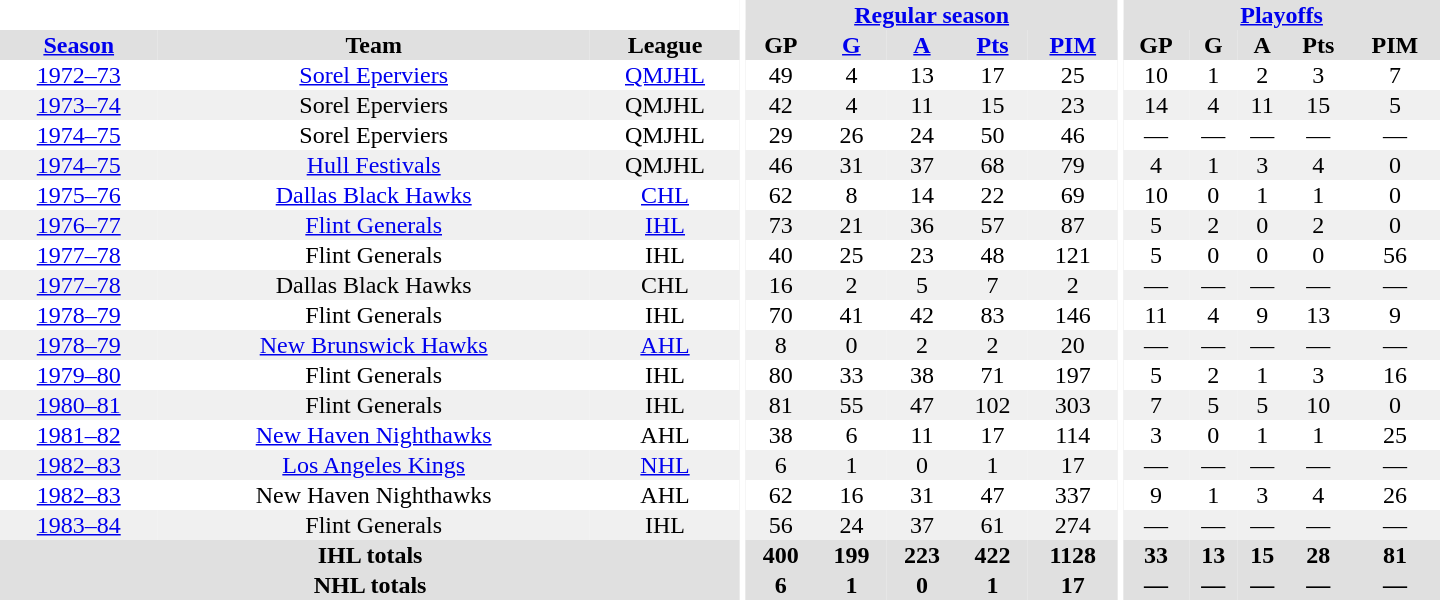<table border="0" cellpadding="1" cellspacing="0" style="text-align:center; width:60em">
<tr bgcolor="#e0e0e0">
<th colspan="3" bgcolor="#ffffff"></th>
<th rowspan="100" bgcolor="#ffffff"></th>
<th colspan="5"><a href='#'>Regular season</a></th>
<th rowspan="100" bgcolor="#ffffff"></th>
<th colspan="5"><a href='#'>Playoffs</a></th>
</tr>
<tr bgcolor="#e0e0e0">
<th><a href='#'>Season</a></th>
<th>Team</th>
<th>League</th>
<th>GP</th>
<th><a href='#'>G</a></th>
<th><a href='#'>A</a></th>
<th><a href='#'>Pts</a></th>
<th><a href='#'>PIM</a></th>
<th>GP</th>
<th>G</th>
<th>A</th>
<th>Pts</th>
<th>PIM</th>
</tr>
<tr>
<td><a href='#'>1972–73</a></td>
<td><a href='#'>Sorel Eperviers</a></td>
<td><a href='#'>QMJHL</a></td>
<td>49</td>
<td>4</td>
<td>13</td>
<td>17</td>
<td>25</td>
<td>10</td>
<td>1</td>
<td>2</td>
<td>3</td>
<td>7</td>
</tr>
<tr bgcolor="#f0f0f0">
<td><a href='#'>1973–74</a></td>
<td>Sorel Eperviers</td>
<td>QMJHL</td>
<td>42</td>
<td>4</td>
<td>11</td>
<td>15</td>
<td>23</td>
<td>14</td>
<td>4</td>
<td>11</td>
<td>15</td>
<td>5</td>
</tr>
<tr>
<td><a href='#'>1974–75</a></td>
<td>Sorel Eperviers</td>
<td>QMJHL</td>
<td>29</td>
<td>26</td>
<td>24</td>
<td>50</td>
<td>46</td>
<td>—</td>
<td>—</td>
<td>—</td>
<td>—</td>
<td>—</td>
</tr>
<tr bgcolor="#f0f0f0">
<td><a href='#'>1974–75</a></td>
<td><a href='#'>Hull Festivals</a></td>
<td>QMJHL</td>
<td>46</td>
<td>31</td>
<td>37</td>
<td>68</td>
<td>79</td>
<td>4</td>
<td>1</td>
<td>3</td>
<td>4</td>
<td>0</td>
</tr>
<tr>
<td><a href='#'>1975–76</a></td>
<td><a href='#'>Dallas Black Hawks</a></td>
<td><a href='#'>CHL</a></td>
<td>62</td>
<td>8</td>
<td>14</td>
<td>22</td>
<td>69</td>
<td>10</td>
<td>0</td>
<td>1</td>
<td>1</td>
<td>0</td>
</tr>
<tr bgcolor="#f0f0f0">
<td><a href='#'>1976–77</a></td>
<td><a href='#'>Flint Generals</a></td>
<td><a href='#'>IHL</a></td>
<td>73</td>
<td>21</td>
<td>36</td>
<td>57</td>
<td>87</td>
<td>5</td>
<td>2</td>
<td>0</td>
<td>2</td>
<td>0</td>
</tr>
<tr>
<td><a href='#'>1977–78</a></td>
<td>Flint Generals</td>
<td>IHL</td>
<td>40</td>
<td>25</td>
<td>23</td>
<td>48</td>
<td>121</td>
<td>5</td>
<td>0</td>
<td>0</td>
<td>0</td>
<td>56</td>
</tr>
<tr bgcolor="#f0f0f0">
<td><a href='#'>1977–78</a></td>
<td>Dallas Black Hawks</td>
<td>CHL</td>
<td>16</td>
<td>2</td>
<td>5</td>
<td>7</td>
<td>2</td>
<td>—</td>
<td>—</td>
<td>—</td>
<td>—</td>
<td>—</td>
</tr>
<tr>
<td><a href='#'>1978–79</a></td>
<td>Flint Generals</td>
<td>IHL</td>
<td>70</td>
<td>41</td>
<td>42</td>
<td>83</td>
<td>146</td>
<td>11</td>
<td>4</td>
<td>9</td>
<td>13</td>
<td>9</td>
</tr>
<tr bgcolor="#f0f0f0">
<td><a href='#'>1978–79</a></td>
<td><a href='#'>New Brunswick Hawks</a></td>
<td><a href='#'>AHL</a></td>
<td>8</td>
<td>0</td>
<td>2</td>
<td>2</td>
<td>20</td>
<td>—</td>
<td>—</td>
<td>—</td>
<td>—</td>
<td>—</td>
</tr>
<tr>
<td><a href='#'>1979–80</a></td>
<td>Flint Generals</td>
<td>IHL</td>
<td>80</td>
<td>33</td>
<td>38</td>
<td>71</td>
<td>197</td>
<td>5</td>
<td>2</td>
<td>1</td>
<td>3</td>
<td>16</td>
</tr>
<tr bgcolor="#f0f0f0">
<td><a href='#'>1980–81</a></td>
<td>Flint Generals</td>
<td>IHL</td>
<td>81</td>
<td>55</td>
<td>47</td>
<td>102</td>
<td>303</td>
<td>7</td>
<td>5</td>
<td>5</td>
<td>10</td>
<td>0</td>
</tr>
<tr>
<td><a href='#'>1981–82</a></td>
<td><a href='#'>New Haven Nighthawks</a></td>
<td>AHL</td>
<td>38</td>
<td>6</td>
<td>11</td>
<td>17</td>
<td>114</td>
<td>3</td>
<td>0</td>
<td>1</td>
<td>1</td>
<td>25</td>
</tr>
<tr bgcolor="#f0f0f0">
<td><a href='#'>1982–83</a></td>
<td><a href='#'>Los Angeles Kings</a></td>
<td><a href='#'>NHL</a></td>
<td>6</td>
<td>1</td>
<td>0</td>
<td>1</td>
<td>17</td>
<td>—</td>
<td>—</td>
<td>—</td>
<td>—</td>
<td>—</td>
</tr>
<tr>
<td><a href='#'>1982–83</a></td>
<td>New Haven Nighthawks</td>
<td>AHL</td>
<td>62</td>
<td>16</td>
<td>31</td>
<td>47</td>
<td>337</td>
<td>9</td>
<td>1</td>
<td>3</td>
<td>4</td>
<td>26</td>
</tr>
<tr bgcolor="#f0f0f0">
<td><a href='#'>1983–84</a></td>
<td>Flint Generals</td>
<td>IHL</td>
<td>56</td>
<td>24</td>
<td>37</td>
<td>61</td>
<td>274</td>
<td>—</td>
<td>—</td>
<td>—</td>
<td>—</td>
<td>—</td>
</tr>
<tr bgcolor="#e0e0e0">
<th colspan="3">IHL totals</th>
<th>400</th>
<th>199</th>
<th>223</th>
<th>422</th>
<th>1128</th>
<th>33</th>
<th>13</th>
<th>15</th>
<th>28</th>
<th>81</th>
</tr>
<tr bgcolor="#e0e0e0">
<th colspan="3">NHL totals</th>
<th>6</th>
<th>1</th>
<th>0</th>
<th>1</th>
<th>17</th>
<th>—</th>
<th>—</th>
<th>—</th>
<th>—</th>
<th>—</th>
</tr>
</table>
